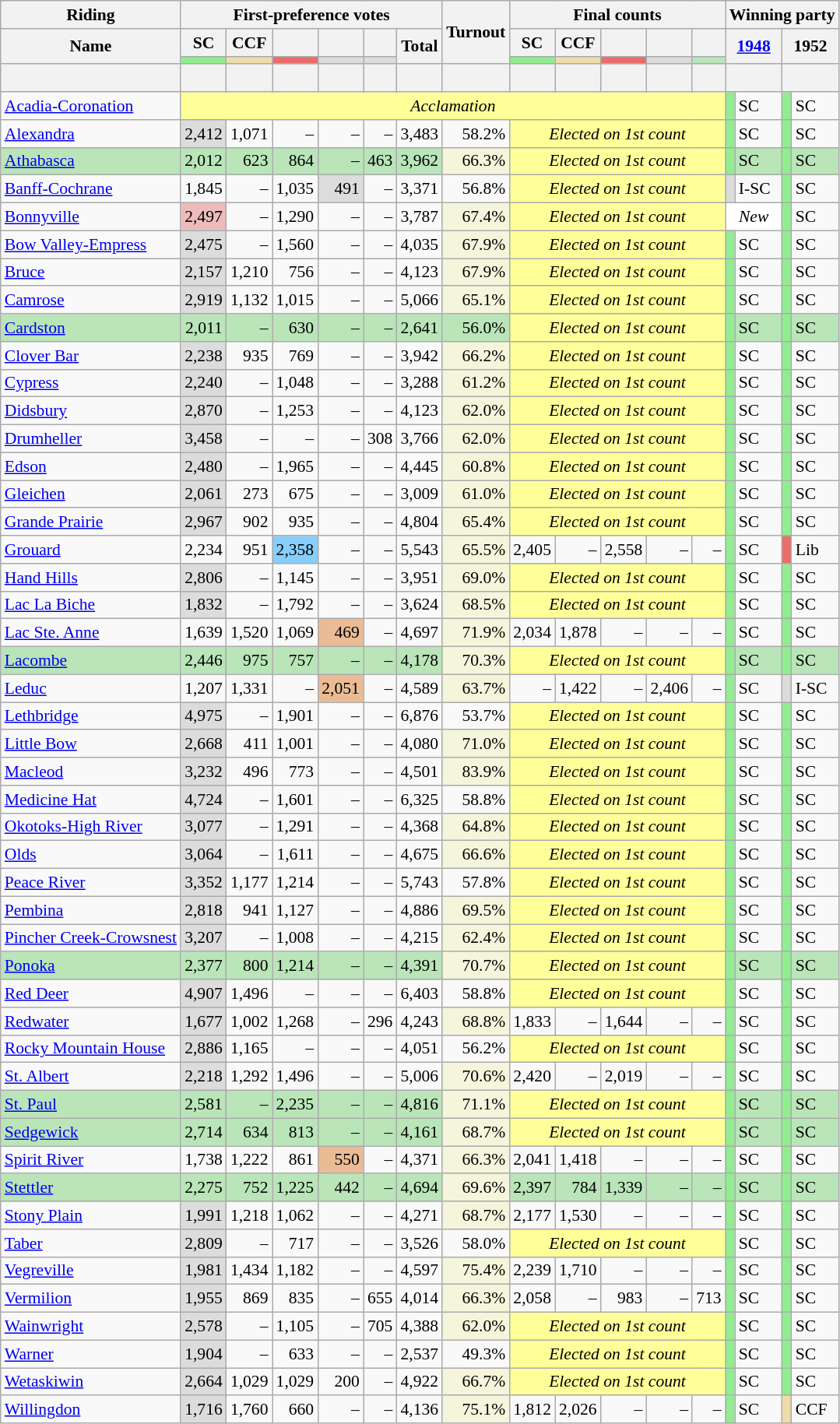<table class="wikitable sortable mw-collapsible" style="text-align:right; font-size:90%">
<tr>
<th scope="col">Riding</th>
<th scope="col" colspan="6">First-preference votes</th>
<th rowspan="3" scope="col">Turnout<br></th>
<th scope="col" colspan="5">Final counts</th>
<th colspan="4" scope="col">Winning party</th>
</tr>
<tr>
<th rowspan="2" scope="col">Name</th>
<th scope="col">SC</th>
<th scope="col">CCF</th>
<th scope="col"></th>
<th scope="col"></th>
<th scope="col"></th>
<th rowspan="2" scope="col">Total</th>
<th scope="col">SC</th>
<th scope="col">CCF</th>
<th scope="col"></th>
<th scope="col"></th>
<th scope="col"></th>
<th colspan="2" rowspan="2" scope="col"><a href='#'>1948</a></th>
<th colspan="2" rowspan="2" scope="col">1952</th>
</tr>
<tr>
<th scope="col" style="background-color:#90EE90;"></th>
<th scope="col" style="background-color:#EEDDAA;"></th>
<th scope="col" style="background-color:#EA6D6A;"></th>
<th scope="col" style="background-color:#DCDCDC;"></th>
<th scope="col" style="background-color:#DCDCDC;"></th>
<th scope="col" style="background-color:#90EE90;"></th>
<th scope="col" style="background-color:#EEDDAA;"></th>
<th scope="col" style="background-color:#EA6D6A;"></th>
<th scope="col" style="background-color:#DCDCDC;"></th>
<th scope="col" style="background-color:#B9E5B9;"></th>
</tr>
<tr>
<th> </th>
<th></th>
<th></th>
<th></th>
<th></th>
<th></th>
<th></th>
<th></th>
<th></th>
<th></th>
<th></th>
<th></th>
<th></th>
<th colspan="2"></th>
<th colspan="2"></th>
</tr>
<tr>
<td style="text-align:left"><a href='#'>Acadia-Coronation</a></td>
<td colspan="12" style="background-color:#FFFF99;text-align:center;"><em>Acclamation</em></td>
<td style="background-color:#90EE90;"></td>
<td style="text-align:left;">SC</td>
<td style="background-color:#90EE90;"></td>
<td style="text-align:left;">SC</td>
</tr>
<tr>
<td style="text-align:left"><a href='#'>Alexandra</a></td>
<td style="background-color:#DCDCDC;">2,412</td>
<td>1,071</td>
<td>–</td>
<td>–</td>
<td>–</td>
<td>3,483</td>
<td>58.2%</td>
<td colspan="5" style="background-color:#FFFF99;text-align:center;"><em>Elected on 1st count</em></td>
<td style="background-color:#90EE90;"></td>
<td style="text-align:left;">SC</td>
<td style="background-color:#90EE90;"></td>
<td style="text-align:left;">SC</td>
</tr>
<tr style="background-color:#B9E5B9;">
<td style="text-align:left"><a href='#'>Athabasca</a></td>
<td>2,012</td>
<td>623</td>
<td>864</td>
<td>–</td>
<td>463</td>
<td>3,962</td>
<td style="background-color:#F5F5DC;">66.3%</td>
<td colspan="5" style="background-color:#FFFF99;text-align:center;"><em>Elected on 1st count</em></td>
<td style="background-color:#90EE90;"></td>
<td style="text-align:left;">SC</td>
<td style="background-color:#90EE90;"></td>
<td style="text-align:left;">SC</td>
</tr>
<tr>
<td style="text-align:left"><a href='#'>Banff-Cochrane</a></td>
<td>1,845</td>
<td>–</td>
<td>1,035</td>
<td style="background-color:#DCDCDC;">491</td>
<td>–</td>
<td>3,371</td>
<td>56.8%</td>
<td colspan="5" style="background-color:#FFFF99;text-align:center;"><em>Elected on 1st count</em></td>
<td style="background-color:#DCDCDC;"></td>
<td style="text-align:left;">I-SC</td>
<td style="background-color:#90EE90;"></td>
<td style="text-align:left;">SC</td>
</tr>
<tr>
<td style="text-align:left"><a href='#'>Bonnyville</a></td>
<td style="background-color:#EEBBBB;">2,497</td>
<td>–</td>
<td>1,290</td>
<td>–</td>
<td>–</td>
<td>3,787</td>
<td style="background-color:#F5F5DC;">67.4%</td>
<td colspan="5" style="background-color:#FFFF99;text-align:center;"><em>Elected on 1st count</em></td>
<td colspan="2" style="background-color:#FFFFFF; text-align:center;"><em>New</em></td>
<td style="background-color:#90EE90;"></td>
<td style="text-align:left;">SC</td>
</tr>
<tr>
<td style="text-align:left"><a href='#'>Bow Valley-Empress</a></td>
<td style="background-color:#DCDCDC;">2,475</td>
<td>–</td>
<td>1,560</td>
<td>–</td>
<td>–</td>
<td>4,035</td>
<td style="background-color:#F5F5DC;">67.9%</td>
<td colspan="5" style="background-color:#FFFF99;text-align:center;"><em>Elected on 1st count</em></td>
<td style="background-color:#90EE90;"></td>
<td style="text-align:left;">SC</td>
<td style="background-color:#90EE90;"></td>
<td style="text-align:left;">SC</td>
</tr>
<tr>
<td style="text-align:left"><a href='#'>Bruce</a></td>
<td style="background-color:#DCDCDC;">2,157</td>
<td>1,210</td>
<td>756</td>
<td>–</td>
<td>–</td>
<td>4,123</td>
<td style="background-color:#F5F5DC;">67.9%</td>
<td colspan="5" style="background-color:#FFFF99;text-align:center;"><em>Elected on 1st count</em></td>
<td style="background-color:#90EE90;"></td>
<td style="text-align:left;">SC</td>
<td style="background-color:#90EE90;"></td>
<td style="text-align:left;">SC</td>
</tr>
<tr>
<td style="text-align:left"><a href='#'>Camrose</a></td>
<td style="background-color:#DCDCDC;">2,919</td>
<td>1,132</td>
<td>1,015</td>
<td>–</td>
<td>–</td>
<td>5,066</td>
<td style="background-color:#F5F5DC;">65.1%</td>
<td colspan="5" style="background-color:#FFFF99;text-align:center;"><em>Elected on 1st count</em></td>
<td style="background-color:#90EE90;"></td>
<td style="text-align:left;">SC</td>
<td style="background-color:#90EE90;"></td>
<td style="text-align:left;">SC</td>
</tr>
<tr style="background-color:#B9E5B9;">
<td style="text-align:left"><a href='#'>Cardston</a></td>
<td>2,011</td>
<td>–</td>
<td>630</td>
<td>–</td>
<td>–</td>
<td>2,641</td>
<td>56.0%</td>
<td colspan="5" style="background-color:#FFFF99;text-align:center;"><em>Elected on 1st count</em></td>
<td style="background-color:#90EE90;"></td>
<td style="text-align:left;">SC</td>
<td style="background-color:#90EE90;"></td>
<td style="text-align:left;">SC</td>
</tr>
<tr>
<td style="text-align:left"><a href='#'>Clover Bar</a></td>
<td style="background-color:#DCDCDC;">2,238</td>
<td>935</td>
<td>769</td>
<td>–</td>
<td>–</td>
<td>3,942</td>
<td style="background-color:#F5F5DC;">66.2%</td>
<td colspan="5" style="background-color:#FFFF99;text-align:center;"><em>Elected on 1st count</em></td>
<td style="background-color:#90EE90;"></td>
<td style="text-align:left;">SC</td>
<td style="background-color:#90EE90;"></td>
<td style="text-align:left;">SC</td>
</tr>
<tr>
<td style="text-align:left"><a href='#'>Cypress</a></td>
<td style="background-color:#DCDCDC;">2,240</td>
<td>–</td>
<td>1,048</td>
<td>–</td>
<td>–</td>
<td>3,288</td>
<td style="background-color:#F5F5DC;">61.2%</td>
<td colspan="5" style="background-color:#FFFF99;text-align:center;"><em>Elected on 1st count</em></td>
<td style="background-color:#90EE90;"></td>
<td style="text-align:left;">SC</td>
<td style="background-color:#90EE90;"></td>
<td style="text-align:left;">SC</td>
</tr>
<tr>
<td style="text-align:left"><a href='#'>Didsbury</a></td>
<td style="background-color:#DCDCDC;">2,870</td>
<td>–</td>
<td>1,253</td>
<td>–</td>
<td>–</td>
<td>4,123</td>
<td style="background-color:#F5F5DC;">62.0%</td>
<td colspan="5" style="background-color:#FFFF99;text-align:center;"><em>Elected on 1st count</em></td>
<td style="background-color:#90EE90;"></td>
<td style="text-align:left;">SC</td>
<td style="background-color:#90EE90;"></td>
<td style="text-align:left;">SC</td>
</tr>
<tr>
<td style="text-align:left"><a href='#'>Drumheller</a></td>
<td style="background-color:#DCDCDC;">3,458</td>
<td>–</td>
<td>–</td>
<td>–</td>
<td>308</td>
<td>3,766</td>
<td style="background-color:#F5F5DC;">62.0%</td>
<td colspan="5" style="background-color:#FFFF99;text-align:center;"><em>Elected on 1st count</em></td>
<td style="background-color:#90EE90;"></td>
<td style="text-align:left;">SC</td>
<td style="background-color:#90EE90;"></td>
<td style="text-align:left;">SC</td>
</tr>
<tr>
<td style="text-align:left"><a href='#'>Edson</a></td>
<td style="background-color:#DCDCDC;">2,480</td>
<td>–</td>
<td>1,965</td>
<td>–</td>
<td>–</td>
<td>4,445</td>
<td style="background-color:#F5F5DC;">60.8%</td>
<td colspan="5" style="background-color:#FFFF99;text-align:center;"><em>Elected on 1st count</em></td>
<td style="background-color:#90EE90;"></td>
<td style="text-align:left;">SC</td>
<td style="background-color:#90EE90;"></td>
<td style="text-align:left;">SC</td>
</tr>
<tr>
<td style="text-align:left"><a href='#'>Gleichen</a></td>
<td style="background-color:#DCDCDC;">2,061</td>
<td>273</td>
<td>675</td>
<td>–</td>
<td>–</td>
<td>3,009</td>
<td style="background-color:#F5F5DC;">61.0%</td>
<td colspan="5" style="background-color:#FFFF99;text-align:center;"><em>Elected on 1st count</em></td>
<td style="background-color:#90EE90;"></td>
<td style="text-align:left;">SC</td>
<td style="background-color:#90EE90;"></td>
<td style="text-align:left;">SC</td>
</tr>
<tr>
<td style="text-align:left"><a href='#'>Grande Prairie</a></td>
<td style="background-color:#DCDCDC;">2,967</td>
<td>902</td>
<td>935</td>
<td>–</td>
<td>–</td>
<td>4,804</td>
<td style="background-color:#F5F5DC;">65.4%</td>
<td colspan="5" style="background-color:#FFFF99;text-align:center;"><em>Elected on 1st count</em></td>
<td style="background-color:#90EE90;"></td>
<td style="text-align:left;">SC</td>
<td style="background-color:#90EE90;"></td>
<td style="text-align:left;">SC</td>
</tr>
<tr>
<td style="text-align:left"><a href='#'>Grouard</a></td>
<td>2,234</td>
<td>951</td>
<td style="background-color:#87CEFA;">2,358</td>
<td>–</td>
<td>–</td>
<td>5,543</td>
<td style="background-color:#F5F5DC;">65.5%</td>
<td>2,405</td>
<td>–</td>
<td>2,558</td>
<td>–</td>
<td>–</td>
<td style="background-color:#90EE90;"></td>
<td style="text-align:left;">SC</td>
<td style="background-color:#EA6D6A;"></td>
<td style="text-align:left;">Lib</td>
</tr>
<tr>
<td style="text-align:left"><a href='#'>Hand Hills</a></td>
<td style="background-color:#DCDCDC;">2,806</td>
<td>–</td>
<td>1,145</td>
<td>–</td>
<td>–</td>
<td>3,951</td>
<td style="background-color:#F5F5DC;">69.0%</td>
<td colspan="5" style="background-color:#FFFF99;text-align:center;"><em>Elected on 1st count</em></td>
<td style="background-color:#90EE90;"></td>
<td style="text-align:left;">SC</td>
<td style="background-color:#90EE90;"></td>
<td style="text-align:left;">SC</td>
</tr>
<tr>
<td style="text-align:left"><a href='#'>Lac La Biche</a></td>
<td style="background-color:#DCDCDC;">1,832</td>
<td>–</td>
<td>1,792</td>
<td>–</td>
<td>–</td>
<td>3,624</td>
<td style="background-color:#F5F5DC;">68.5%</td>
<td colspan="5" style="background-color:#FFFF99;text-align:center;"><em>Elected on 1st count</em></td>
<td style="background-color:#90EE90;"></td>
<td style="text-align:left;">SC</td>
<td style="background-color:#90EE90;"></td>
<td style="text-align:left;">SC</td>
</tr>
<tr>
<td style="text-align:left"><a href='#'>Lac Ste. Anne</a></td>
<td>1,639</td>
<td>1,520</td>
<td>1,069</td>
<td style="background-color:#EABB94;">469</td>
<td>–</td>
<td>4,697</td>
<td style="background-color:#F5F5DC;">71.9%</td>
<td>2,034</td>
<td>1,878</td>
<td>–</td>
<td>–</td>
<td>–</td>
<td style="background-color:#90EE90;"></td>
<td style="text-align:left;">SC</td>
<td style="background-color:#90EE90;"></td>
<td style="text-align:left;">SC</td>
</tr>
<tr style="background-color:#B9E5B9;">
<td style="text-align:left"><a href='#'>Lacombe</a></td>
<td>2,446</td>
<td>975</td>
<td>757</td>
<td>–</td>
<td>–</td>
<td>4,178</td>
<td style="background-color:#F5F5DC;">70.3%</td>
<td colspan="5" style="background-color:#FFFF99;text-align:center;"><em>Elected on 1st count</em></td>
<td style="background-color:#90EE90;"></td>
<td style="text-align:left;">SC</td>
<td style="background-color:#90EE90;"></td>
<td style="text-align:left;">SC</td>
</tr>
<tr>
<td style="text-align:left"><a href='#'>Leduc</a></td>
<td>1,207</td>
<td>1,331</td>
<td>–</td>
<td style="background-color:#EABB94;">2,051</td>
<td>–</td>
<td>4,589</td>
<td style="background-color:#F5F5DC;">63.7%</td>
<td>–</td>
<td>1,422</td>
<td>–</td>
<td>2,406</td>
<td>–</td>
<td style="background-color:#90EE90;"></td>
<td style="text-align:left;">SC</td>
<td style="background-color:#DCDCDC;"></td>
<td style="text-align:left;">I-SC</td>
</tr>
<tr>
<td style="text-align:left"><a href='#'>Lethbridge</a></td>
<td style="background-color:#DCDCDC;">4,975</td>
<td>–</td>
<td>1,901</td>
<td>–</td>
<td>–</td>
<td>6,876</td>
<td>53.7%</td>
<td colspan="5" style="background-color:#FFFF99;text-align:center;"><em>Elected on 1st count</em></td>
<td style="background-color:#90EE90;"></td>
<td style="text-align:left;">SC</td>
<td style="background-color:#90EE90;"></td>
<td style="text-align:left;">SC</td>
</tr>
<tr>
<td style="text-align:left"><a href='#'>Little Bow</a></td>
<td style="background-color:#DCDCDC;">2,668</td>
<td>411</td>
<td>1,001</td>
<td>–</td>
<td>–</td>
<td>4,080</td>
<td style="background-color:#F5F5DC;">71.0%</td>
<td colspan="5" style="background-color:#FFFF99;text-align:center;"><em>Elected on 1st count</em></td>
<td style="background-color:#90EE90;"></td>
<td style="text-align:left;">SC</td>
<td style="background-color:#90EE90;"></td>
<td style="text-align:left;">SC</td>
</tr>
<tr>
<td style="text-align:left"><a href='#'>Macleod</a></td>
<td style="background-color:#DCDCDC;">3,232</td>
<td>496</td>
<td>773</td>
<td>–</td>
<td>–</td>
<td>4,501</td>
<td style="background-color:#F5F5DC;">83.9%</td>
<td colspan="5" style="background-color:#FFFF99;text-align:center;"><em>Elected on 1st count</em></td>
<td style="background-color:#90EE90;"></td>
<td style="text-align:left;">SC</td>
<td style="background-color:#90EE90;"></td>
<td style="text-align:left;">SC</td>
</tr>
<tr>
<td style="text-align:left"><a href='#'>Medicine Hat</a></td>
<td style="background-color:#DCDCDC;">4,724</td>
<td>–</td>
<td>1,601</td>
<td>–</td>
<td>–</td>
<td>6,325</td>
<td>58.8%</td>
<td colspan="5" style="background-color:#FFFF99;text-align:center;"><em>Elected on 1st count</em></td>
<td style="background-color:#90EE90;"></td>
<td style="text-align:left;">SC</td>
<td style="background-color:#90EE90;"></td>
<td style="text-align:left;">SC</td>
</tr>
<tr>
<td style="text-align:left"><a href='#'>Okotoks-High River</a></td>
<td style="background-color:#DCDCDC;">3,077</td>
<td>–</td>
<td>1,291</td>
<td>–</td>
<td>–</td>
<td>4,368</td>
<td style="background-color:#F5F5DC;">64.8%</td>
<td colspan="5" style="background-color:#FFFF99;text-align:center;"><em>Elected on 1st count</em></td>
<td style="background-color:#90EE90;"></td>
<td style="text-align:left;">SC</td>
<td style="background-color:#90EE90;"></td>
<td style="text-align:left;">SC</td>
</tr>
<tr>
<td style="text-align:left"><a href='#'>Olds</a></td>
<td style="background-color:#DCDCDC;">3,064</td>
<td>–</td>
<td>1,611</td>
<td>–</td>
<td>–</td>
<td>4,675</td>
<td style="background-color:#F5F5DC;">66.6%</td>
<td colspan="5" style="background-color:#FFFF99;text-align:center;"><em>Elected on 1st count</em></td>
<td style="background-color:#90EE90;"></td>
<td style="text-align:left;">SC</td>
<td style="background-color:#90EE90;"></td>
<td style="text-align:left;">SC</td>
</tr>
<tr>
<td style="text-align:left"><a href='#'>Peace River</a></td>
<td style="background-color:#DCDCDC;">3,352</td>
<td>1,177</td>
<td>1,214</td>
<td>–</td>
<td>–</td>
<td>5,743</td>
<td>57.8%</td>
<td colspan="5" style="background-color:#FFFF99;text-align:center;"><em>Elected on 1st count</em></td>
<td style="background-color:#90EE90;"></td>
<td style="text-align:left;">SC</td>
<td style="background-color:#90EE90;"></td>
<td style="text-align:left;">SC</td>
</tr>
<tr>
<td style="text-align:left"><a href='#'>Pembina</a></td>
<td style="background-color:#DCDCDC;">2,818</td>
<td>941</td>
<td>1,127</td>
<td>–</td>
<td>–</td>
<td>4,886</td>
<td style="background-color:#F5F5DC;">69.5%</td>
<td colspan="5" style="background-color:#FFFF99;text-align:center;"><em>Elected on 1st count</em></td>
<td style="background-color:#90EE90;"></td>
<td style="text-align:left;">SC</td>
<td style="background-color:#90EE90;"></td>
<td style="text-align:left;">SC</td>
</tr>
<tr>
<td style="text-align:left"><a href='#'>Pincher Creek-Crowsnest</a></td>
<td style="background-color:#DCDCDC;">3,207</td>
<td>–</td>
<td>1,008</td>
<td>–</td>
<td>–</td>
<td>4,215</td>
<td style="background-color:#F5F5DC;">62.4%</td>
<td colspan="5" style="background-color:#FFFF99;text-align:center;"><em>Elected on 1st count</em></td>
<td style="background-color:#90EE90;"></td>
<td style="text-align:left;">SC</td>
<td style="background-color:#90EE90;"></td>
<td style="text-align:left;">SC</td>
</tr>
<tr style="background-color:#B9E5B9;">
<td style="text-align:left"><a href='#'>Ponoka</a></td>
<td>2,377</td>
<td>800</td>
<td>1,214</td>
<td>–</td>
<td>–</td>
<td>4,391</td>
<td style="background-color:#F5F5DC;">70.7%</td>
<td colspan="5" style="background-color:#FFFF99;text-align:center;"><em>Elected on 1st count</em></td>
<td style="background-color:#90EE90;"></td>
<td style="text-align:left;">SC</td>
<td style="background-color:#90EE90;"></td>
<td style="text-align:left;">SC</td>
</tr>
<tr>
<td style="text-align:left"><a href='#'>Red Deer</a></td>
<td style="background-color:#DCDCDC;">4,907</td>
<td>1,496</td>
<td>–</td>
<td>–</td>
<td>–</td>
<td>6,403</td>
<td>58.8%</td>
<td colspan="5" style="background-color:#FFFF99;text-align:center;"><em>Elected on 1st count</em></td>
<td style="background-color:#90EE90;"></td>
<td style="text-align:left;">SC</td>
<td style="background-color:#90EE90;"></td>
<td style="text-align:left;">SC</td>
</tr>
<tr>
<td style="text-align:left"><a href='#'>Redwater</a></td>
<td style="background-color:#DCDCDC;">1,677</td>
<td>1,002</td>
<td>1,268</td>
<td>–</td>
<td>296</td>
<td>4,243</td>
<td style="background-color:#F5F5DC;">68.8%</td>
<td>1,833</td>
<td>–</td>
<td>1,644</td>
<td>–</td>
<td>–</td>
<td style="background-color:#90EE90;"></td>
<td style="text-align:left;">SC</td>
<td style="background-color:#90EE90;"></td>
<td style="text-align:left;">SC</td>
</tr>
<tr>
<td style="text-align:left"><a href='#'>Rocky Mountain House</a></td>
<td style="background-color:#DCDCDC;">2,886</td>
<td>1,165</td>
<td>–</td>
<td>–</td>
<td>–</td>
<td>4,051</td>
<td>56.2%</td>
<td colspan="5" style="background-color:#FFFF99;text-align:center;"><em>Elected on 1st count</em></td>
<td style="background-color:#90EE90;"></td>
<td style="text-align:left;">SC</td>
<td style="background-color:#90EE90;"></td>
<td style="text-align:left;">SC</td>
</tr>
<tr>
<td style="text-align:left"><a href='#'>St. Albert</a></td>
<td style="background-color:#DCDCDC;">2,218</td>
<td>1,292</td>
<td>1,496</td>
<td>–</td>
<td>–</td>
<td>5,006</td>
<td style="background-color:#F5F5DC;">70.6%</td>
<td>2,420</td>
<td>–</td>
<td>2,019</td>
<td>–</td>
<td>–</td>
<td style="background-color:#90EE90;"></td>
<td style="text-align:left;">SC</td>
<td style="background-color:#90EE90;"></td>
<td style="text-align:left;">SC</td>
</tr>
<tr style="background-color:#B9E5B9;">
<td style="text-align:left"><a href='#'>St. Paul</a></td>
<td>2,581</td>
<td>–</td>
<td>2,235</td>
<td>–</td>
<td>–</td>
<td>4,816</td>
<td style="background-color:#F5F5DC;">71.1%</td>
<td colspan="5" style="background-color:#FFFF99;text-align:center;"><em>Elected on 1st count</em></td>
<td style="background-color:#90EE90;"></td>
<td style="text-align:left;">SC</td>
<td style="background-color:#90EE90;"></td>
<td style="text-align:left;">SC</td>
</tr>
<tr style="background-color:#B9E5B9;">
<td style="text-align:left"><a href='#'>Sedgewick</a></td>
<td>2,714</td>
<td>634</td>
<td>813</td>
<td>–</td>
<td>–</td>
<td>4,161</td>
<td style="background-color:#F5F5DC;">68.7%</td>
<td colspan="5" style="background-color:#FFFF99;text-align:center;"><em>Elected on 1st count</em></td>
<td style="background-color:#90EE90;"></td>
<td style="text-align:left;">SC</td>
<td style="background-color:#90EE90;"></td>
<td style="text-align:left;">SC</td>
</tr>
<tr>
<td style="text-align:left"><a href='#'>Spirit River</a></td>
<td>1,738</td>
<td>1,222</td>
<td>861</td>
<td style="background-color:#EABB94;">550</td>
<td>–</td>
<td>4,371</td>
<td style="background-color:#F5F5DC;">66.3%</td>
<td>2,041</td>
<td>1,418</td>
<td>–</td>
<td>–</td>
<td>–</td>
<td style="background-color:#90EE90;"></td>
<td style="text-align:left;">SC</td>
<td style="background-color:#90EE90;"></td>
<td style="text-align:left;">SC</td>
</tr>
<tr style="background-color:#B9E5B9;">
<td style="text-align:left"><a href='#'>Stettler</a></td>
<td>2,275</td>
<td>752</td>
<td>1,225</td>
<td>442</td>
<td>–</td>
<td>4,694</td>
<td style="background-color:#F5F5DC;">69.6%</td>
<td>2,397</td>
<td>784</td>
<td>1,339</td>
<td>–</td>
<td>–</td>
<td style="background-color:#90EE90;"></td>
<td style="text-align:left;">SC</td>
<td style="background-color:#90EE90;"></td>
<td style="text-align:left;">SC</td>
</tr>
<tr>
<td style="text-align:left"><a href='#'>Stony Plain</a></td>
<td style="background-color:#DCDCDC;">1,991</td>
<td>1,218</td>
<td>1,062</td>
<td>–</td>
<td>–</td>
<td>4,271</td>
<td style="background-color:#F5F5DC;">68.7%</td>
<td>2,177</td>
<td>1,530</td>
<td>–</td>
<td>–</td>
<td>–</td>
<td style="background-color:#90EE90;"></td>
<td style="text-align:left;">SC</td>
<td style="background-color:#90EE90;"></td>
<td style="text-align:left;">SC</td>
</tr>
<tr>
<td style="text-align:left"><a href='#'>Taber</a></td>
<td style="background-color:#DCDCDC;">2,809</td>
<td>–</td>
<td>717</td>
<td>–</td>
<td>–</td>
<td>3,526</td>
<td>58.0%</td>
<td colspan="5" style="background-color:#FFFF99;text-align:center;"><em>Elected on 1st count</em></td>
<td style="background-color:#90EE90;"></td>
<td style="text-align:left;">SC</td>
<td style="background-color:#90EE90;"></td>
<td style="text-align:left;">SC</td>
</tr>
<tr>
<td style="text-align:left"><a href='#'>Vegreville</a></td>
<td style="background-color:#DCDCDC;">1,981</td>
<td>1,434</td>
<td>1,182</td>
<td>–</td>
<td>–</td>
<td>4,597</td>
<td style="background-color:#F5F5DC;">75.4%</td>
<td>2,239</td>
<td>1,710</td>
<td>–</td>
<td>–</td>
<td>–</td>
<td style="background-color:#90EE90;"></td>
<td style="text-align:left;">SC</td>
<td style="background-color:#90EE90;"></td>
<td style="text-align:left;">SC</td>
</tr>
<tr>
<td style="text-align:left"><a href='#'>Vermilion</a></td>
<td style="background-color:#DCDCDC;">1,955</td>
<td>869</td>
<td>835</td>
<td>–</td>
<td>655</td>
<td>4,014</td>
<td style="background-color:#F5F5DC;">66.3%</td>
<td>2,058</td>
<td>–</td>
<td>983</td>
<td>–</td>
<td>713</td>
<td style="background-color:#90EE90;"></td>
<td style="text-align:left;">SC</td>
<td style="background-color:#90EE90;"></td>
<td style="text-align:left;">SC</td>
</tr>
<tr>
<td style="text-align:left"><a href='#'>Wainwright</a></td>
<td style="background-color:#DCDCDC;">2,578</td>
<td>–</td>
<td>1,105</td>
<td>–</td>
<td>705</td>
<td>4,388</td>
<td style="background-color:#F5F5DC;">62.0%</td>
<td colspan="5" style="background-color:#FFFF99;text-align:center;"><em>Elected on 1st count</em></td>
<td style="background-color:#90EE90;"></td>
<td style="text-align:left;">SC</td>
<td style="background-color:#90EE90;"></td>
<td style="text-align:left;">SC</td>
</tr>
<tr>
<td style="text-align:left"><a href='#'>Warner</a></td>
<td style="background-color:#DCDCDC;">1,904</td>
<td>–</td>
<td>633</td>
<td>–</td>
<td>–</td>
<td>2,537</td>
<td>49.3%</td>
<td colspan="5" style="background-color:#FFFF99;text-align:center;"><em>Elected on 1st count</em></td>
<td style="background-color:#90EE90;"></td>
<td style="text-align:left;">SC</td>
<td style="background-color:#90EE90;"></td>
<td style="text-align:left;">SC</td>
</tr>
<tr>
<td style="text-align:left"><a href='#'>Wetaskiwin</a></td>
<td style="background-color:#DCDCDC;">2,664</td>
<td>1,029</td>
<td>1,029</td>
<td>200</td>
<td>–</td>
<td>4,922</td>
<td style="background-color:#F5F5DC;">66.7%</td>
<td colspan="5" style="background-color:#FFFF99;text-align:center;"><em>Elected on 1st count</em></td>
<td style="background-color:#90EE90;"></td>
<td style="text-align:left;">SC</td>
<td style="background-color:#90EE90;"></td>
<td style="text-align:left;">SC</td>
</tr>
<tr>
<td style="text-align:left"><a href='#'>Willingdon</a></td>
<td style="background-color:#DCDCDC;">1,716</td>
<td>1,760</td>
<td>660</td>
<td>–</td>
<td>–</td>
<td>4,136</td>
<td style="background-color:#F5F5DC;">75.1%</td>
<td>1,812</td>
<td>2,026</td>
<td>–</td>
<td>–</td>
<td>–</td>
<td style="background-color:#90EE90;"></td>
<td style="text-align:left;">SC</td>
<td style="background-color:#EEDDAA;"></td>
<td style="text-align:left;">CCF</td>
</tr>
</table>
